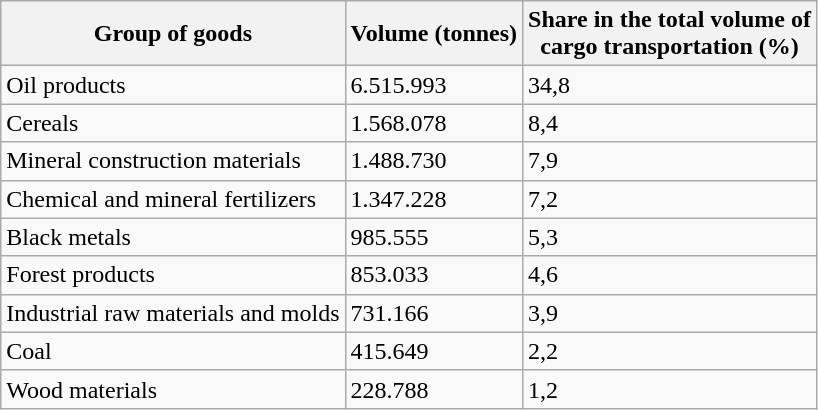<table class="wikitable sortable";>
<tr>
<th>Group of goods</th>
<th>Volume (tonnes)</th>
<th>Share in the total volume of <br>cargo transportation (%)</th>
</tr>
<tr>
<td>Oil products</td>
<td>6.515.993</td>
<td>34,8</td>
</tr>
<tr>
<td>Cereals</td>
<td>1.568.078</td>
<td>8,4</td>
</tr>
<tr>
<td>Mineral construction materials</td>
<td>1.488.730</td>
<td>7,9</td>
</tr>
<tr>
<td>Chemical and mineral fertilizers</td>
<td>1.347.228</td>
<td>7,2</td>
</tr>
<tr>
<td>Black metals</td>
<td>985.555</td>
<td>5,3</td>
</tr>
<tr>
<td>Forest products</td>
<td>853.033</td>
<td>4,6</td>
</tr>
<tr>
<td>Industrial raw materials and molds</td>
<td>731.166</td>
<td>3,9</td>
</tr>
<tr>
<td>Coal</td>
<td>415.649</td>
<td>2,2</td>
</tr>
<tr>
<td>Wood materials</td>
<td>228.788</td>
<td>1,2</td>
</tr>
</table>
